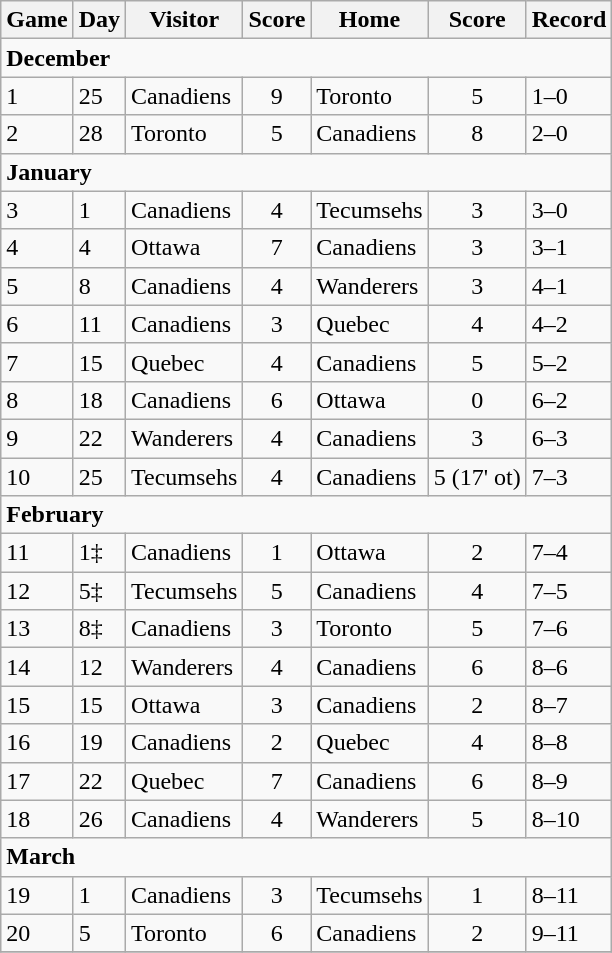<table class="wikitable">
<tr>
<th>Game</th>
<th>Day</th>
<th>Visitor</th>
<th>Score</th>
<th>Home</th>
<th>Score</th>
<th>Record</th>
</tr>
<tr>
<td colspan="7"><strong>December</strong></td>
</tr>
<tr>
<td>1</td>
<td>25</td>
<td>Canadiens</td>
<td align="center">9</td>
<td>Toronto</td>
<td align="center">5</td>
<td>1–0</td>
</tr>
<tr>
<td>2</td>
<td>28</td>
<td>Toronto</td>
<td align="center">5</td>
<td>Canadiens</td>
<td align="center">8</td>
<td>2–0</td>
</tr>
<tr>
<td colspan="7"><strong>January</strong></td>
</tr>
<tr>
<td>3</td>
<td>1</td>
<td>Canadiens</td>
<td align="center">4</td>
<td>Tecumsehs</td>
<td align="center">3</td>
<td>3–0</td>
</tr>
<tr>
<td>4</td>
<td>4</td>
<td>Ottawa</td>
<td align="center">7</td>
<td>Canadiens</td>
<td align="center">3</td>
<td>3–1</td>
</tr>
<tr>
<td>5</td>
<td>8</td>
<td>Canadiens</td>
<td align="center">4</td>
<td>Wanderers</td>
<td align="center">3</td>
<td>4–1</td>
</tr>
<tr>
<td>6</td>
<td>11</td>
<td>Canadiens</td>
<td align="center">3</td>
<td>Quebec</td>
<td align="center">4</td>
<td>4–2</td>
</tr>
<tr>
<td>7</td>
<td>15</td>
<td>Quebec</td>
<td align="center">4</td>
<td>Canadiens</td>
<td align="center">5</td>
<td>5–2</td>
</tr>
<tr>
<td>8</td>
<td>18</td>
<td>Canadiens</td>
<td align="center">6</td>
<td>Ottawa</td>
<td align="center">0</td>
<td>6–2</td>
</tr>
<tr>
<td>9</td>
<td>22</td>
<td>Wanderers</td>
<td align="center">4</td>
<td>Canadiens</td>
<td align="center">3</td>
<td>6–3</td>
</tr>
<tr>
<td>10</td>
<td>25</td>
<td>Tecumsehs</td>
<td align="center">4</td>
<td>Canadiens</td>
<td align="center">5 (17' ot)</td>
<td>7–3</td>
</tr>
<tr>
<td colspan="7"><strong>February</strong></td>
</tr>
<tr>
<td>11</td>
<td>1‡</td>
<td>Canadiens</td>
<td align="center">1</td>
<td>Ottawa</td>
<td align="center">2</td>
<td>7–4</td>
</tr>
<tr>
<td>12</td>
<td>5‡</td>
<td>Tecumsehs</td>
<td align="center">5</td>
<td>Canadiens</td>
<td align="center">4</td>
<td>7–5</td>
</tr>
<tr>
<td>13</td>
<td>8‡</td>
<td>Canadiens</td>
<td align="center">3</td>
<td>Toronto</td>
<td align="center">5</td>
<td>7–6</td>
</tr>
<tr>
<td>14</td>
<td>12</td>
<td>Wanderers</td>
<td align="center">4</td>
<td>Canadiens</td>
<td align="center">6</td>
<td>8–6</td>
</tr>
<tr>
<td>15</td>
<td>15</td>
<td>Ottawa</td>
<td align="center">3</td>
<td>Canadiens</td>
<td align="center">2</td>
<td>8–7</td>
</tr>
<tr>
<td>16</td>
<td>19</td>
<td>Canadiens</td>
<td align="center">2</td>
<td>Quebec</td>
<td align="center">4</td>
<td>8–8</td>
</tr>
<tr>
<td>17</td>
<td>22</td>
<td>Quebec</td>
<td align="center">7</td>
<td>Canadiens</td>
<td align="center">6</td>
<td>8–9</td>
</tr>
<tr>
<td>18</td>
<td>26</td>
<td>Canadiens</td>
<td align="center">4</td>
<td>Wanderers</td>
<td align="center">5</td>
<td>8–10</td>
</tr>
<tr>
<td colspan="7"><strong>March</strong></td>
</tr>
<tr>
<td>19</td>
<td>1</td>
<td>Canadiens</td>
<td align="center">3</td>
<td>Tecumsehs</td>
<td align="center">1</td>
<td>8–11</td>
</tr>
<tr>
<td>20</td>
<td>5</td>
<td>Toronto</td>
<td align="center">6</td>
<td>Canadiens</td>
<td align="center">2</td>
<td>9–11</td>
</tr>
<tr>
</tr>
</table>
